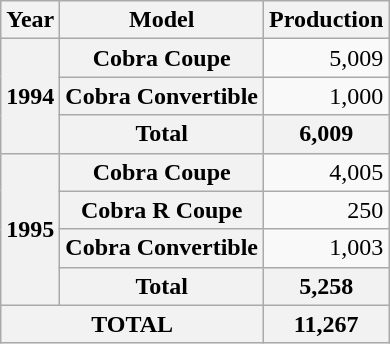<table class=wikitable>
<tr>
<th>Year</th>
<th>Model</th>
<th>Production</th>
</tr>
<tr>
<th rowspan=3>1994</th>
<th align=right>Cobra Coupe</th>
<td align=right>5,009</td>
</tr>
<tr>
<th align=right>Cobra Convertible</th>
<td align=right>1,000</td>
</tr>
<tr>
<th align=right>Total</th>
<th align=right>6,009</th>
</tr>
<tr>
<th rowspan=4>1995</th>
<th align=right>Cobra Coupe</th>
<td align=right>4,005</td>
</tr>
<tr>
<th align=right>Cobra R Coupe</th>
<td align=right>250</td>
</tr>
<tr>
<th align=right>Cobra Convertible</th>
<td align=right>1,003</td>
</tr>
<tr>
<th align=right>Total</th>
<th align=right>5,258</th>
</tr>
<tr>
<th colspan=2>TOTAL</th>
<th align=right>11,267</th>
</tr>
</table>
